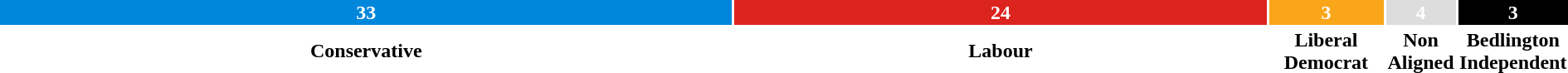<table style="width:100%; text-align:center;">
<tr style="color:white;">
<td style="background:#0087DC; width:49.25%;"><strong>33</strong></td>
<td style="background:#dc241f; width:35.82%;"><strong>24</strong></td>
<td style="background:#FAA61A; width:7.46%;"><strong>3</strong></td>
<td style="background:#DDDDDD; width:4.48%;"><strong>4</strong></td>
<td style="background:black; width:2.99%;"><strong>3</strong></td>
</tr>
<tr>
<td><span><strong>Conservative</strong></span></td>
<td><span><strong>Labour</strong></span></td>
<td><span><strong>Liberal Democrat</strong></span></td>
<td><span><strong>Non Aligned</strong></span></td>
<td><span><strong>Bedlington Independent</strong></span></td>
</tr>
</table>
